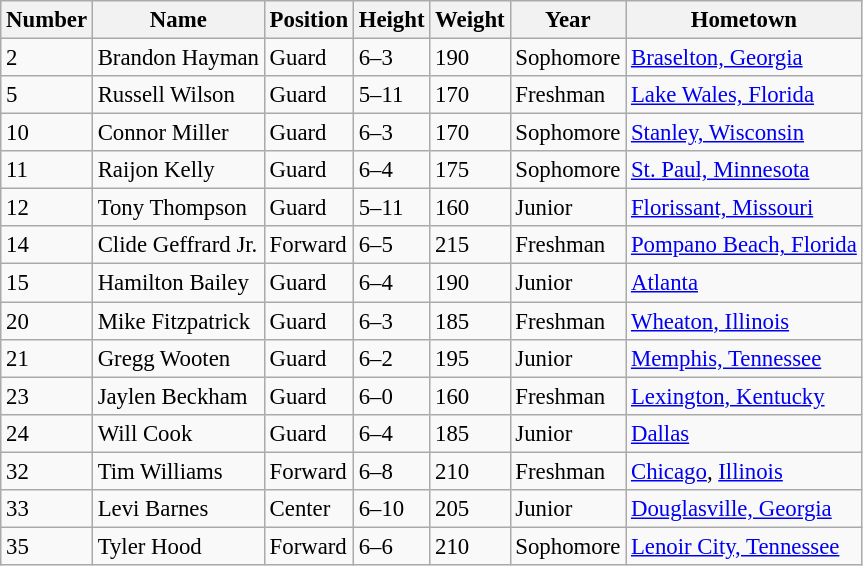<table class="wikitable" style="font-size: 95%;">
<tr>
<th>Number</th>
<th>Name</th>
<th>Position</th>
<th>Height</th>
<th>Weight</th>
<th>Year</th>
<th>Hometown</th>
</tr>
<tr>
<td>2</td>
<td>Brandon Hayman</td>
<td>Guard</td>
<td>6–3</td>
<td>190</td>
<td>Sophomore</td>
<td><a href='#'>Braselton, Georgia</a></td>
</tr>
<tr>
<td>5</td>
<td>Russell Wilson</td>
<td>Guard</td>
<td>5–11</td>
<td>170</td>
<td>Freshman</td>
<td><a href='#'>Lake Wales, Florida</a></td>
</tr>
<tr>
<td>10</td>
<td>Connor Miller</td>
<td>Guard</td>
<td>6–3</td>
<td>170</td>
<td>Sophomore</td>
<td><a href='#'>Stanley, Wisconsin</a></td>
</tr>
<tr>
<td>11</td>
<td>Raijon Kelly</td>
<td>Guard</td>
<td>6–4</td>
<td>175</td>
<td>Sophomore</td>
<td><a href='#'>St. Paul, Minnesota</a></td>
</tr>
<tr>
<td>12</td>
<td>Tony Thompson</td>
<td>Guard</td>
<td>5–11</td>
<td>160</td>
<td>Junior</td>
<td><a href='#'>Florissant, Missouri</a></td>
</tr>
<tr>
<td>14</td>
<td>Clide Geffrard Jr.</td>
<td>Forward</td>
<td>6–5</td>
<td>215</td>
<td>Freshman</td>
<td><a href='#'>Pompano Beach, Florida</a></td>
</tr>
<tr>
<td>15</td>
<td>Hamilton Bailey</td>
<td>Guard</td>
<td>6–4</td>
<td>190</td>
<td>Junior</td>
<td><a href='#'>Atlanta</a></td>
</tr>
<tr>
<td>20</td>
<td>Mike Fitzpatrick</td>
<td>Guard</td>
<td>6–3</td>
<td>185</td>
<td>Freshman</td>
<td><a href='#'>Wheaton, Illinois</a></td>
</tr>
<tr>
<td>21</td>
<td>Gregg Wooten</td>
<td>Guard</td>
<td>6–2</td>
<td>195</td>
<td>Junior</td>
<td><a href='#'>Memphis, Tennessee</a></td>
</tr>
<tr>
<td>23</td>
<td>Jaylen Beckham</td>
<td>Guard</td>
<td>6–0</td>
<td>160</td>
<td>Freshman</td>
<td><a href='#'>Lexington, Kentucky</a></td>
</tr>
<tr>
<td>24</td>
<td>Will Cook</td>
<td>Guard</td>
<td>6–4</td>
<td>185</td>
<td>Junior</td>
<td><a href='#'>Dallas</a></td>
</tr>
<tr>
<td>32</td>
<td>Tim Williams</td>
<td>Forward</td>
<td>6–8</td>
<td>210</td>
<td>Freshman</td>
<td><a href='#'>Chicago</a>, <a href='#'>Illinois</a></td>
</tr>
<tr>
<td>33</td>
<td>Levi Barnes</td>
<td>Center</td>
<td>6–10</td>
<td>205</td>
<td>Junior</td>
<td><a href='#'>Douglasville, Georgia</a></td>
</tr>
<tr>
<td>35</td>
<td>Tyler Hood</td>
<td>Forward</td>
<td>6–6</td>
<td>210</td>
<td>Sophomore</td>
<td><a href='#'>Lenoir City, Tennessee</a></td>
</tr>
</table>
